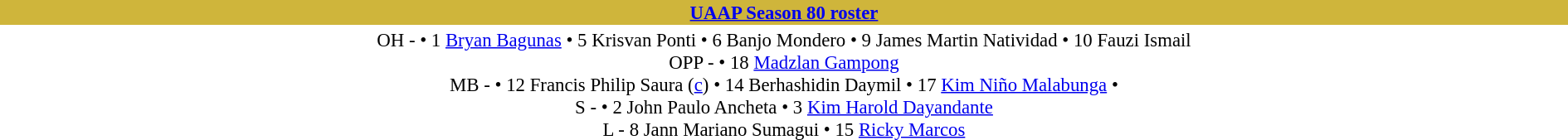<table class='toccolours mw-collapsible mw-collapsed' width=100% style=font-size:95%>
<tr>
<th style="background: #CFB53B; color: #000080; text-align: center"><strong><a href='#'>UAAP Season 80 roster</a></strong></th>
</tr>
<tr align=center>
<td>OH - • 1 <a href='#'>Bryan Bagunas</a> • 5 Krisvan Ponti • 6 Banjo Mondero • 9 James Martin Natividad • 10 Fauzi Ismail <br> OPP - • 18 <a href='#'>Madzlan Gampong</a> <br> MB - • 12 Francis Philip Saura (<a href='#'>c</a>) • 14 Berhashidin Daymil • 17 <a href='#'>Kim Niño Malabunga</a> • <br> S - • 2 John Paulo Ancheta • 3 <a href='#'>Kim Harold Dayandante</a> <br> L -  8 Jann Mariano Sumagui • 15 <a href='#'>Ricky Marcos</a></td>
</tr>
</table>
